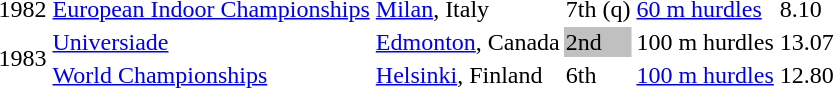<table>
<tr>
<td>1982</td>
<td><a href='#'>European Indoor Championships</a></td>
<td><a href='#'>Milan</a>, Italy</td>
<td>7th (q)</td>
<td><a href='#'>60 m hurdles</a></td>
<td>8.10</td>
</tr>
<tr>
<td rowspan=2>1983</td>
<td><a href='#'>Universiade</a></td>
<td><a href='#'>Edmonton</a>, Canada</td>
<td bgcolor=silver>2nd</td>
<td>100 m hurdles</td>
<td>13.07</td>
</tr>
<tr>
<td><a href='#'>World Championships</a></td>
<td><a href='#'>Helsinki</a>, Finland</td>
<td>6th</td>
<td><a href='#'>100 m hurdles</a></td>
<td>12.80 </td>
</tr>
</table>
